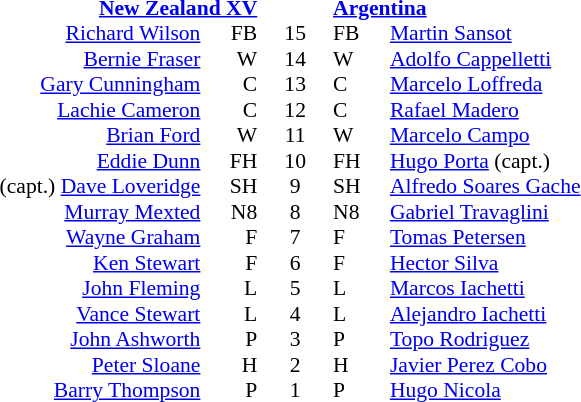<table width="100%" style="font-size: 90%; " cellspacing="0" cellpadding="0" align=center>
<tr>
<td width=41%; text-align=right></td>
<td width=3%; text-align:right></td>
<td width=4%; text-align:center></td>
<td width=3%; text-align:left></td>
<td width=49%; text-align:left></td>
</tr>
<tr>
<td colspan=2; align=right><strong><a href='#'>New Zealand XV</a></strong></td>
<td></td>
<td colspan=2;><strong><a href='#'>Argentina</a></strong></td>
</tr>
<tr>
<td align=right><a href='#'>Richard Wilson</a></td>
<td align=right>FB</td>
<td align=center>15</td>
<td>FB</td>
<td><a href='#'>Martin Sansot</a></td>
</tr>
<tr>
<td align=right><a href='#'>Bernie Fraser</a></td>
<td align=right>W</td>
<td align=center>14</td>
<td>W</td>
<td><a href='#'>Adolfo Cappelletti</a></td>
</tr>
<tr>
<td align=right><a href='#'>Gary Cunningham</a></td>
<td align=right>C</td>
<td align=center>13</td>
<td>C</td>
<td><a href='#'>Marcelo Loffreda</a></td>
</tr>
<tr>
<td align=right><a href='#'>Lachie Cameron</a></td>
<td align=right>C</td>
<td align=center>12</td>
<td>C</td>
<td><a href='#'>Rafael Madero</a></td>
</tr>
<tr>
<td align=right><a href='#'>Brian Ford</a></td>
<td align=right>W</td>
<td align=center>11</td>
<td>W</td>
<td><a href='#'>Marcelo Campo</a></td>
</tr>
<tr>
<td align=right><a href='#'>Eddie Dunn</a></td>
<td align=right>FH</td>
<td align=center>10</td>
<td>FH</td>
<td><a href='#'>Hugo Porta</a> (capt.)</td>
</tr>
<tr>
<td align=right>(capt.) <a href='#'>Dave Loveridge</a></td>
<td align=right>SH</td>
<td align=center>9</td>
<td>SH</td>
<td><a href='#'>Alfredo Soares Gache</a></td>
</tr>
<tr>
<td align=right><a href='#'>Murray Mexted</a></td>
<td align=right>N8</td>
<td align=center>8</td>
<td>N8</td>
<td><a href='#'>Gabriel Travaglini</a></td>
</tr>
<tr>
<td align=right><a href='#'>Wayne Graham</a></td>
<td align=right>F</td>
<td align=center>7</td>
<td>F</td>
<td><a href='#'>Tomas Petersen</a></td>
</tr>
<tr>
<td align=right><a href='#'>Ken Stewart</a></td>
<td align=right>F</td>
<td align=center>6</td>
<td>F</td>
<td><a href='#'>Hector Silva</a></td>
</tr>
<tr>
<td align=right><a href='#'>John Fleming</a></td>
<td align=right>L</td>
<td align=center>5</td>
<td>L</td>
<td><a href='#'>Marcos Iachetti</a></td>
</tr>
<tr>
<td align=right><a href='#'>Vance Stewart</a></td>
<td align=right>L</td>
<td align=center>4</td>
<td>L</td>
<td><a href='#'>Alejandro Iachetti</a></td>
</tr>
<tr>
<td align=right><a href='#'>John Ashworth</a></td>
<td align=right>P</td>
<td align=center>3</td>
<td>P</td>
<td><a href='#'>Topo Rodriguez</a></td>
</tr>
<tr>
<td align=right><a href='#'>Peter Sloane</a></td>
<td align=right>H</td>
<td align=center>2</td>
<td>H</td>
<td><a href='#'>Javier Perez Cobo</a></td>
</tr>
<tr>
<td align=right><a href='#'>Barry Thompson</a></td>
<td align=right>P</td>
<td align=center>1</td>
<td>P</td>
<td><a href='#'>Hugo Nicola</a></td>
</tr>
</table>
